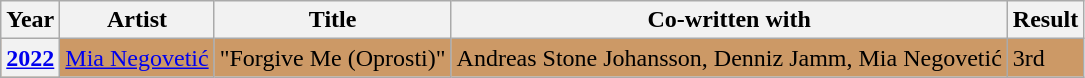<table class="wikitable plainrowheaders">
<tr>
<th scope="col">Year</th>
<th scope="col">Artist</th>
<th scope="col">Title</th>
<th scope="col">Co-written with</th>
<th scope="col">Result</th>
</tr>
<tr bgcolor="#cc9966">
<th scope="row"><a href='#'>2022</a></th>
<td><a href='#'>Mia Negovetić</a></td>
<td>"Forgive Me (Oprosti)"</td>
<td>Andreas Stone Johansson, Denniz Jamm, Mia Negovetić</td>
<td>3rd</td>
</tr>
</table>
